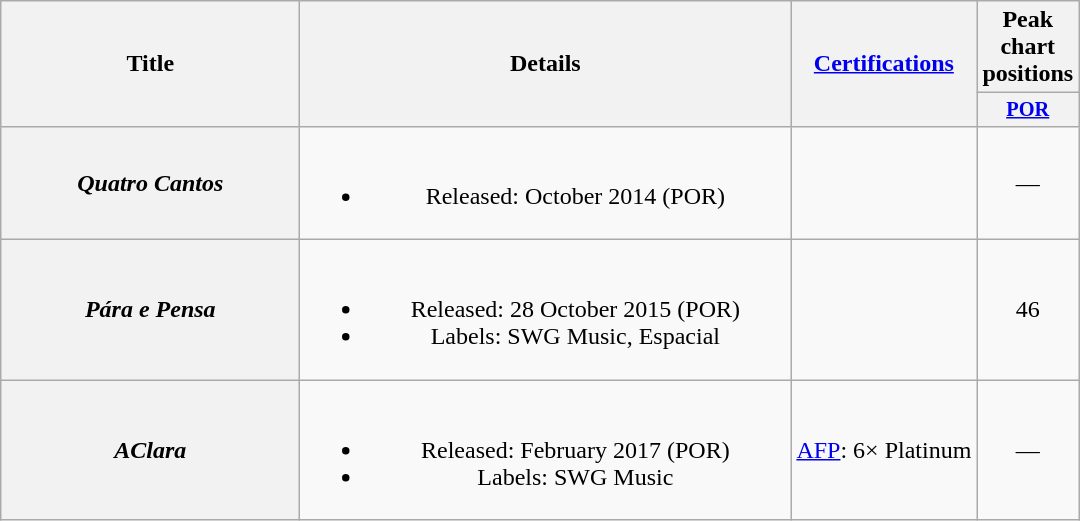<table class="wikitable plainrowheaders" style="text-align:center;">
<tr>
<th rowspan="2" scope="col" style="width:12em;">Title</th>
<th rowspan="2" scope="col" style="width:20em;">Details</th>
<th rowspan="2" scope="col"><a href='#'>Certifications</a></th>
<th colspan="1" scope="col">Peak chart positions</th>
</tr>
<tr>
<th scope="col" style="width:3em;font-size:85%;"><a href='#'>POR</a><br></th>
</tr>
<tr>
<th scope="row"><em>Quatro Cantos</em></th>
<td><br><ul><li>Released: October 2014 <span>(POR)</span></li></ul></td>
<td></td>
<td>—</td>
</tr>
<tr>
<th scope="row"><em>Pára e Pensa</em></th>
<td><br><ul><li>Released: 28 October 2015 <span>(POR)</span></li><li>Labels: SWG Music, Espacial</li></ul></td>
<td></td>
<td>46</td>
</tr>
<tr>
<th scope="row"><em>AClara</em></th>
<td><br><ul><li>Released: February 2017 <span>(POR)</span></li><li>Labels: SWG Music</li></ul></td>
<td><a href='#'>AFP</a>: 6× Platinum</td>
<td>—</td>
</tr>
</table>
